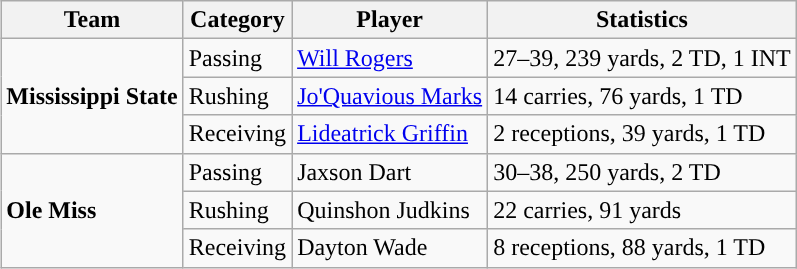<table class="wikitable" style="float: right;">
<tr>
<th>Team</th>
<th>Category</th>
<th>Player</th>
<th>Statistics</th>
</tr>
<tr>
<td rowspan=3><strong>Mississippi State</strong></td>
<td>Passing</td>
<td><a href='#'>Will Rogers</a></td>
<td>27–39, 239 yards, 2 TD, 1 INT</td>
</tr>
<tr>
<td>Rushing</td>
<td><a href='#'>Jo'Quavious Marks</a></td>
<td>14 carries, 76 yards, 1 TD</td>
</tr>
<tr>
<td>Receiving</td>
<td><a href='#'>Lideatrick Griffin</a></td>
<td>2 receptions, 39 yards, 1 TD</td>
</tr>
<tr>
<td rowspan=3><strong>Ole Miss</strong></td>
<td>Passing</td>
<td>Jaxson Dart</td>
<td>30–38, 250 yards, 2 TD</td>
</tr>
<tr>
<td>Rushing</td>
<td>Quinshon Judkins</td>
<td>22 carries, 91 yards</td>
</tr>
<tr>
<td>Receiving</td>
<td>Dayton Wade</td>
<td>8 receptions, 88 yards, 1 TD</td>
</tr>
</table>
